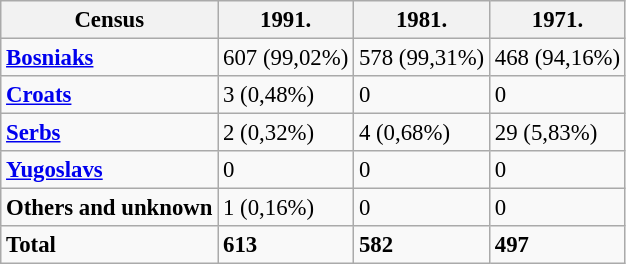<table class="wikitable" style="font-size:95%;">
<tr>
<th>Census</th>
<th>1991.</th>
<th>1981.</th>
<th>1971.</th>
</tr>
<tr>
<td><strong><a href='#'>Bosniaks</a></strong></td>
<td>607 (99,02%)</td>
<td>578 (99,31%)</td>
<td>468 (94,16%)</td>
</tr>
<tr>
<td><strong><a href='#'>Croats</a></strong></td>
<td>3 (0,48%)</td>
<td>0</td>
<td>0</td>
</tr>
<tr>
<td><strong><a href='#'>Serbs</a></strong></td>
<td>2 (0,32%)</td>
<td>4 (0,68%)</td>
<td>29 (5,83%)</td>
</tr>
<tr>
<td><strong><a href='#'>Yugoslavs</a></strong></td>
<td>0</td>
<td>0</td>
<td>0</td>
</tr>
<tr>
<td><strong>Others  and unknown</strong></td>
<td>1 (0,16%)</td>
<td>0</td>
<td>0</td>
</tr>
<tr>
<td><strong>Total</strong></td>
<td><strong>613</strong></td>
<td><strong>582</strong></td>
<td><strong>497</strong></td>
</tr>
</table>
